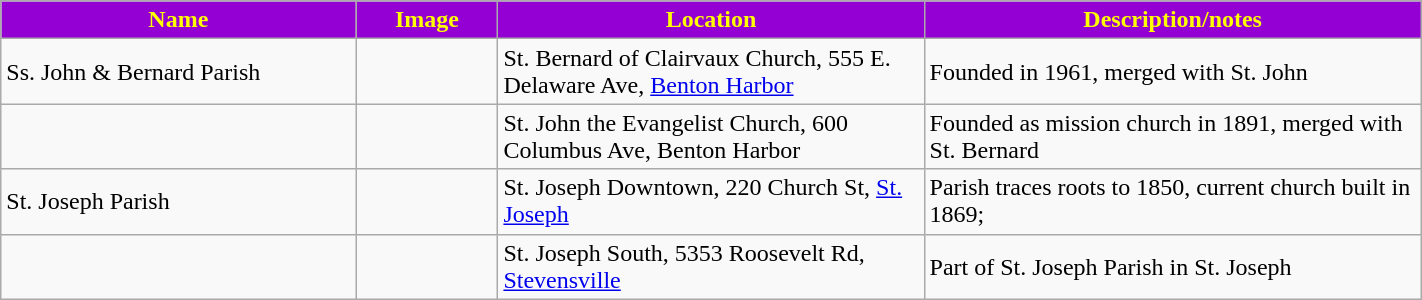<table class="wikitable sortable" style="width:75%">
<tr>
<th style="background:darkviolet; color:yellow;" width="25%"><strong>Name</strong></th>
<th style="background:darkviolet; color:yellow;" width="10%"><strong>Image</strong></th>
<th style="background:darkviolet; color:yellow;" width="30%"><strong>Location</strong></th>
<th style="background:darkviolet; color:yellow;" width="35%"><strong>Description/notes</strong></th>
</tr>
<tr>
<td>Ss. John & Bernard Parish</td>
<td></td>
<td>St. Bernard of Clairvaux Church, 555 E. Delaware Ave, <a href='#'>Benton Harbor</a></td>
<td>Founded in 1961, merged with St. John</td>
</tr>
<tr>
<td></td>
<td></td>
<td>St. John the Evangelist Church, 600 Columbus Ave, Benton Harbor</td>
<td>Founded as mission church in 1891, merged with St. Bernard</td>
</tr>
<tr>
<td>St. Joseph Parish</td>
<td></td>
<td>St. Joseph Downtown, 220 Church St, <a href='#'>St. Joseph</a></td>
<td>Parish traces roots to 1850, current church built in 1869; </td>
</tr>
<tr>
<td></td>
<td></td>
<td>St. Joseph South, 5353 Roosevelt Rd, <a href='#'>Stevensville</a></td>
<td>Part of St. Joseph Parish in St. Joseph</td>
</tr>
</table>
